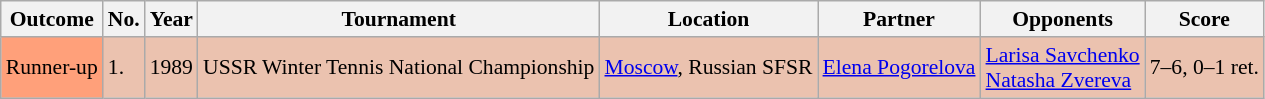<table class="wikitable" style="font-size:90%">
<tr>
<th>Outcome</th>
<th>No.</th>
<th>Year</th>
<th>Tournament</th>
<th>Location</th>
<th>Partner</th>
<th>Opponents</th>
<th>Score</th>
</tr>
<tr bgcolor=#EBC2AF>
<td bgcolor="FFA07A">Runner-up</td>
<td>1.</td>
<td>1989</td>
<td>USSR Winter Tennis National Championship</td>
<td><a href='#'>Moscow</a>, Russian SFSR</td>
<td> <a href='#'>Elena Pogorelova</a></td>
<td> <a href='#'>Larisa Savchenko</a> <br>  <a href='#'>Natasha Zvereva</a></td>
<td>7–6, 0–1 ret.</td>
</tr>
</table>
